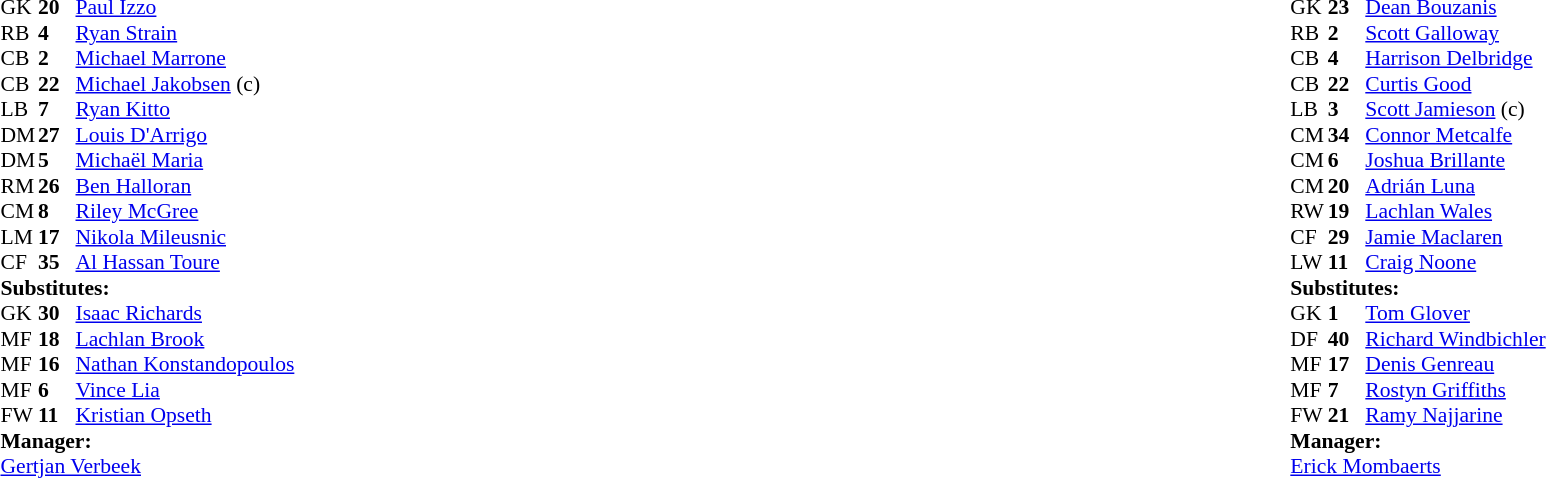<table style="width:100%">
<tr>
<td style="vertical-align:top; width:40%"><br><table style="font-size: 90%" cellspacing="0" cellpadding="0">
<tr>
<th width=25></th>
<th width=25></th>
</tr>
<tr>
<td>GK</td>
<td><strong>20</strong></td>
<td> <a href='#'>Paul Izzo</a></td>
<td></td>
<td></td>
</tr>
<tr>
<td>RB</td>
<td><strong>4</strong></td>
<td> <a href='#'>Ryan Strain</a></td>
<td></td>
<td></td>
</tr>
<tr>
<td>CB</td>
<td><strong>2</strong></td>
<td> <a href='#'>Michael Marrone</a></td>
<td></td>
<td></td>
</tr>
<tr>
<td>CB</td>
<td><strong>22</strong></td>
<td> <a href='#'>Michael Jakobsen</a> (c)</td>
<td></td>
<td></td>
</tr>
<tr>
<td>LB</td>
<td><strong>7</strong></td>
<td> <a href='#'>Ryan Kitto</a></td>
<td></td>
<td></td>
</tr>
<tr>
<td>DM</td>
<td><strong>27</strong></td>
<td> <a href='#'>Louis D'Arrigo</a></td>
<td></td>
<td></td>
</tr>
<tr>
<td>DM</td>
<td><strong>5</strong></td>
<td> <a href='#'>Michaël Maria</a></td>
<td></td>
<td></td>
</tr>
<tr>
<td>RM</td>
<td><strong>26</strong></td>
<td> <a href='#'>Ben Halloran</a></td>
<td></td>
<td></td>
</tr>
<tr>
<td>CM</td>
<td><strong>8</strong></td>
<td> <a href='#'>Riley McGree</a></td>
<td></td>
<td></td>
</tr>
<tr>
<td>LM</td>
<td><strong>17</strong></td>
<td> <a href='#'>Nikola Mileusnic</a></td>
<td></td>
<td></td>
</tr>
<tr>
<td>CF</td>
<td><strong>35</strong></td>
<td> <a href='#'>Al Hassan Toure</a></td>
<td></td>
<td></td>
</tr>
<tr>
<td colspan=3><strong>Substitutes:</strong></td>
</tr>
<tr>
<td>GK</td>
<td><strong>30</strong></td>
<td> <a href='#'>Isaac Richards</a></td>
<td></td>
</tr>
<tr>
<td>MF</td>
<td><strong>18</strong></td>
<td> <a href='#'>Lachlan Brook</a></td>
<td></td>
<td></td>
</tr>
<tr>
<td>MF</td>
<td><strong>16</strong></td>
<td> <a href='#'>Nathan Konstandopoulos</a></td>
<td></td>
<td></td>
</tr>
<tr>
<td>MF</td>
<td><strong>6</strong></td>
<td> <a href='#'>Vince Lia</a></td>
<td></td>
<td></td>
</tr>
<tr>
<td>FW</td>
<td><strong>11</strong></td>
<td> <a href='#'>Kristian Opseth</a></td>
<td></td>
<td></td>
</tr>
<tr>
<td colspan=3><strong>Manager:</strong></td>
</tr>
<tr>
<td colspan=4> <a href='#'>Gertjan Verbeek</a></td>
</tr>
</table>
</td>
<td valign="top"></td>
<td style="vertical-align:top; width:50%"><br><table cellspacing="0" cellpadding="0" style="font-size:90%; margin:auto">
<tr>
<th width=25></th>
<th width=25></th>
</tr>
<tr>
<td>GK</td>
<td><strong>23</strong></td>
<td> <a href='#'>Dean Bouzanis</a></td>
<td></td>
<td></td>
</tr>
<tr>
<td>RB</td>
<td><strong>2</strong></td>
<td> <a href='#'>Scott Galloway</a></td>
<td></td>
<td></td>
</tr>
<tr>
<td>CB</td>
<td><strong>4</strong></td>
<td> <a href='#'>Harrison Delbridge</a></td>
<td></td>
<td></td>
</tr>
<tr>
<td>CB</td>
<td><strong>22</strong></td>
<td> <a href='#'>Curtis Good</a></td>
<td></td>
<td></td>
</tr>
<tr>
<td>LB</td>
<td><strong>3</strong></td>
<td> <a href='#'>Scott Jamieson</a> (c)</td>
<td></td>
<td></td>
</tr>
<tr>
<td>CM</td>
<td><strong>34</strong></td>
<td> <a href='#'>Connor Metcalfe</a></td>
<td></td>
<td></td>
</tr>
<tr>
<td>CM</td>
<td><strong>6</strong></td>
<td> <a href='#'>Joshua Brillante</a></td>
<td></td>
<td></td>
</tr>
<tr>
<td>CM</td>
<td><strong>20</strong></td>
<td> <a href='#'>Adrián Luna</a></td>
<td></td>
<td></td>
</tr>
<tr>
<td>RW</td>
<td><strong>19</strong></td>
<td> <a href='#'>Lachlan Wales</a></td>
<td></td>
<td></td>
</tr>
<tr>
<td>CF</td>
<td><strong>29</strong></td>
<td> <a href='#'>Jamie Maclaren</a></td>
<td></td>
<td></td>
</tr>
<tr>
<td>LW</td>
<td><strong>11</strong></td>
<td> <a href='#'>Craig Noone</a></td>
<td></td>
<td></td>
</tr>
<tr>
<td colspan=3><strong>Substitutes:</strong></td>
</tr>
<tr>
<td>GK</td>
<td><strong>1</strong></td>
<td> <a href='#'>Tom Glover</a></td>
<td></td>
</tr>
<tr>
<td>DF</td>
<td><strong>40</strong></td>
<td> <a href='#'>Richard Windbichler</a></td>
<td></td>
<td></td>
</tr>
<tr>
<td>MF</td>
<td><strong>17</strong></td>
<td> <a href='#'>Denis Genreau</a></td>
<td></td>
<td></td>
</tr>
<tr>
<td>MF</td>
<td><strong>7</strong></td>
<td> <a href='#'>Rostyn Griffiths</a></td>
<td></td>
<td></td>
</tr>
<tr>
<td>FW</td>
<td><strong>21</strong></td>
<td> <a href='#'>Ramy Najjarine</a></td>
<td></td>
<td></td>
</tr>
<tr>
<td colspan=4><strong>Manager:</strong></td>
</tr>
<tr>
<td colspan=4> <a href='#'>Erick Mombaerts</a></td>
</tr>
</table>
</td>
</tr>
</table>
